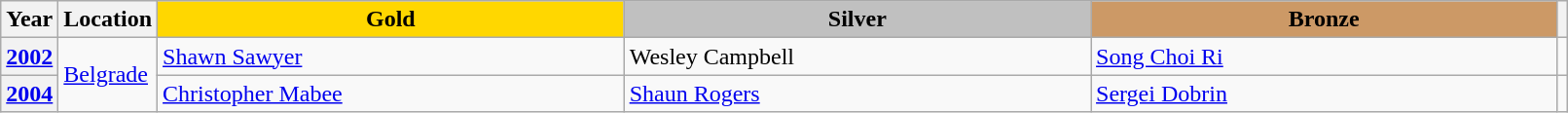<table class="wikitable unsortable" style="text-align:left; width:85%">
<tr>
<th scope="col" style="text-align:center">Year</th>
<th scope="col" style="text-align:center">Location</th>
<td scope="col" style="text-align:center; width:30%; background:gold"><strong>Gold</strong></td>
<td scope="col" style="text-align:center; width:30%; background:silver"><strong>Silver</strong></td>
<td scope="col" style="text-align:center; width:30%; background:#c96"><strong>Bronze</strong></td>
<th scope="col" style="text-align:center"></th>
</tr>
<tr>
<th scope="row" style="text-align:left"><a href='#'>2002</a></th>
<td rowspan="2"><a href='#'>Belgrade</a></td>
<td> <a href='#'>Shawn Sawyer</a></td>
<td> Wesley Campbell</td>
<td> <a href='#'>Song Choi Ri</a></td>
<td></td>
</tr>
<tr>
<th scope="row" style="text-align:left"><a href='#'>2004</a></th>
<td> <a href='#'>Christopher Mabee</a></td>
<td> <a href='#'>Shaun Rogers</a></td>
<td> <a href='#'>Sergei Dobrin</a></td>
<td></td>
</tr>
</table>
